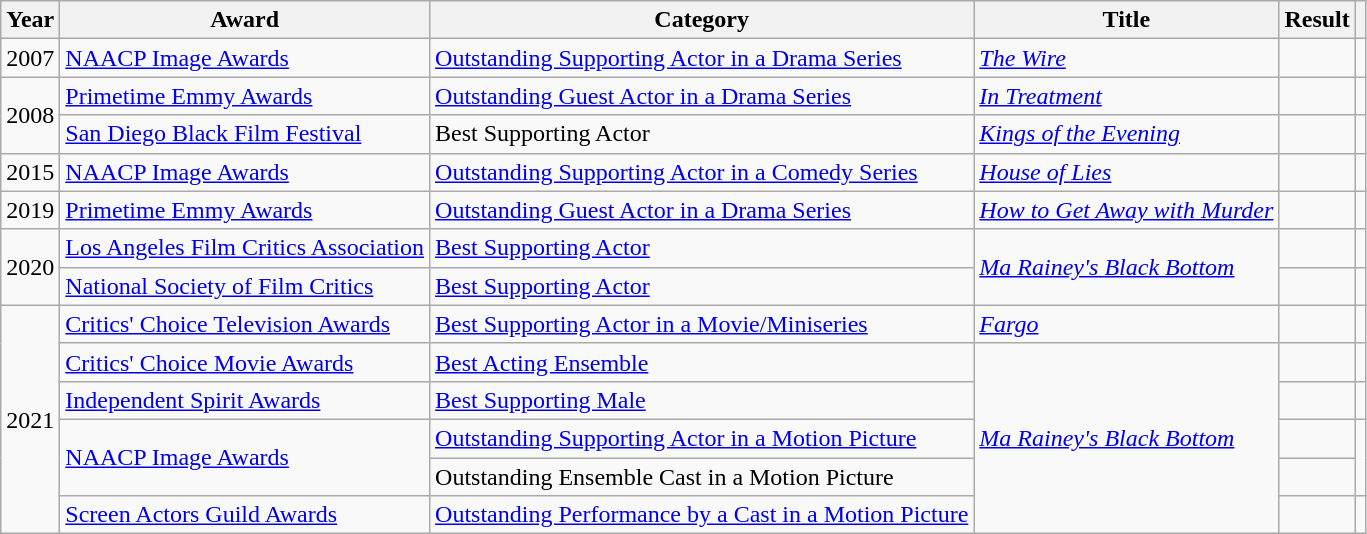<table class="wikitable plainrowheaders unsortable">
<tr>
<th>Year</th>
<th>Award</th>
<th>Category</th>
<th>Title</th>
<th>Result</th>
<th></th>
</tr>
<tr>
<td align="center">2007</td>
<td><a href='#'>NAACP Image Awards</a></td>
<td><a href='#'>Outstanding Supporting Actor in a Drama Series</a></td>
<td><em><a href='#'>The Wire</a></em></td>
<td></td>
<td align="center"></td>
</tr>
<tr>
<td align="center" rowspan="2">2008</td>
<td><a href='#'>Primetime Emmy Awards</a></td>
<td><a href='#'>Outstanding Guest Actor in a Drama Series</a></td>
<td><em><a href='#'>In Treatment</a></em></td>
<td></td>
<td align="center"></td>
</tr>
<tr>
<td><a href='#'>San Diego Black Film Festival</a></td>
<td>Best Supporting Actor</td>
<td><em><a href='#'>Kings of the Evening</a></em></td>
<td></td>
<td align="center"></td>
</tr>
<tr>
<td align="center">2015</td>
<td><a href='#'>NAACP Image Awards</a></td>
<td><a href='#'>Outstanding Supporting Actor in a Comedy Series</a></td>
<td><em><a href='#'>House of Lies</a></em></td>
<td></td>
<td align="center"></td>
</tr>
<tr>
<td align="center">2019</td>
<td><a href='#'>Primetime Emmy Awards</a></td>
<td><a href='#'>Outstanding Guest Actor in a Drama Series</a></td>
<td><em><a href='#'>How to Get Away with Murder</a></em></td>
<td></td>
<td align="center"></td>
</tr>
<tr>
<td align="center" rowspan="2">2020</td>
<td><a href='#'>Los Angeles Film Critics Association</a></td>
<td><a href='#'>Best Supporting Actor</a></td>
<td rowspan="2"><em><a href='#'>Ma Rainey's Black Bottom</a></em></td>
<td></td>
<td align="center"></td>
</tr>
<tr>
<td><a href='#'>National Society of Film Critics</a></td>
<td><a href='#'>Best Supporting Actor</a></td>
<td></td>
<td align="center"></td>
</tr>
<tr>
<td align="center" rowspan="6">2021</td>
<td><a href='#'>Critics' Choice Television Awards</a></td>
<td><a href='#'>Best Supporting Actor in a Movie/Miniseries</a></td>
<td><em><a href='#'>Fargo</a></em></td>
<td></td>
<td align="center"></td>
</tr>
<tr>
<td><a href='#'>Critics' Choice Movie Awards</a></td>
<td><a href='#'>Best Acting Ensemble</a></td>
<td rowspan="5"><em><a href='#'>Ma Rainey's Black Bottom</a></em></td>
<td></td>
<td align="center"></td>
</tr>
<tr>
<td><a href='#'>Independent Spirit Awards</a></td>
<td><a href='#'>Best Supporting Male</a></td>
<td></td>
<td align="center"></td>
</tr>
<tr>
<td rowspan="2"><a href='#'>NAACP Image Awards</a></td>
<td><a href='#'>Outstanding Supporting Actor in a Motion Picture</a></td>
<td></td>
<td align="center" rowspan="2"><br></td>
</tr>
<tr>
<td>Outstanding Ensemble Cast in a Motion Picture</td>
<td></td>
</tr>
<tr>
<td><a href='#'>Screen Actors Guild Awards</a></td>
<td><a href='#'>Outstanding Performance by a Cast in a Motion Picture</a></td>
<td></td>
<td align="center"></td>
</tr>
</table>
